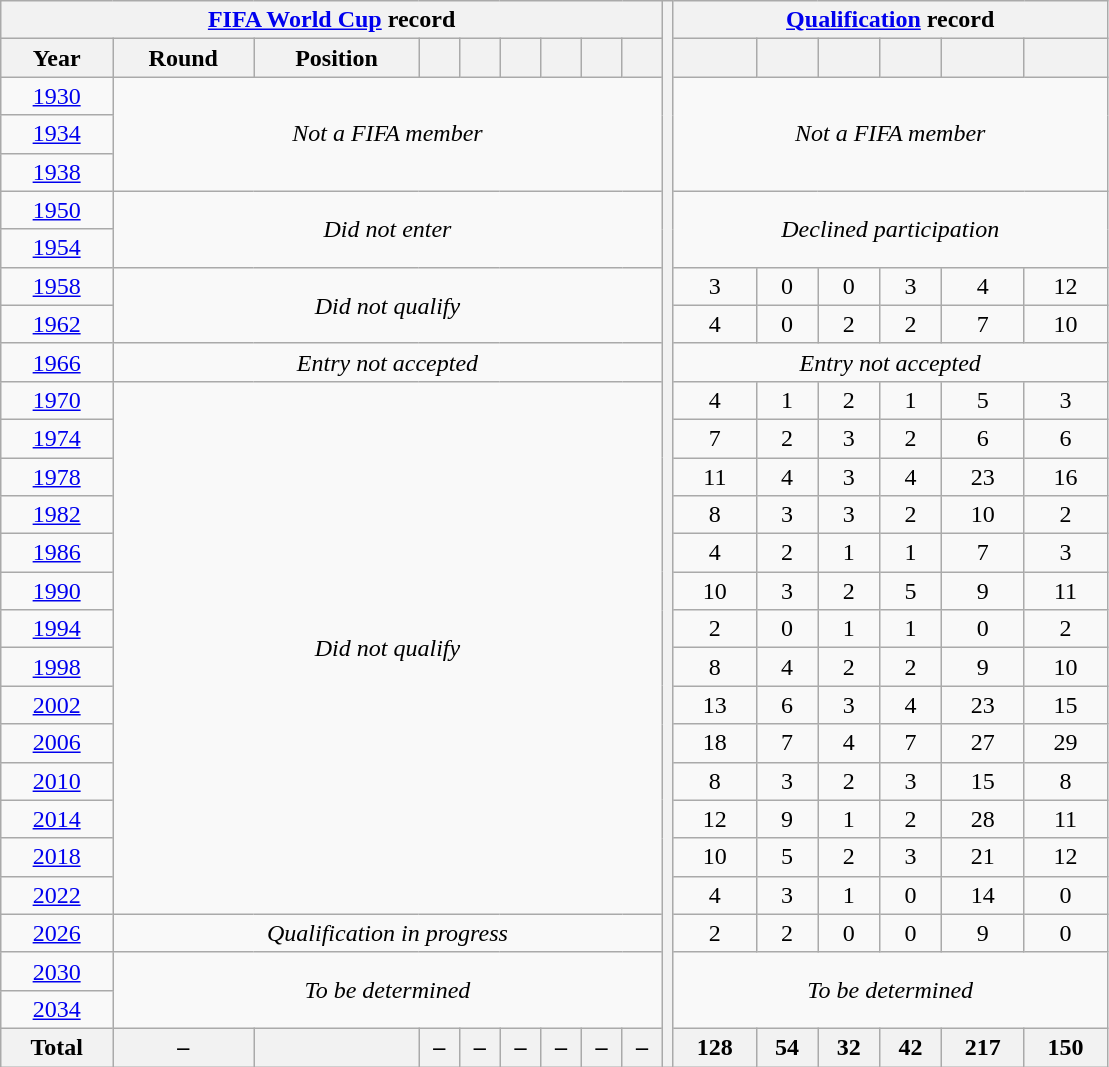<table class="wikitable" style="text-align: center;">
<tr>
<th colspan=9><a href='#'>FIFA World Cup</a> record</th>
<th width=1% rowspan=28></th>
<th colspan=6><a href='#'>Qualification</a> record</th>
</tr>
<tr>
<th>Year</th>
<th>Round</th>
<th>Position</th>
<th></th>
<th></th>
<th></th>
<th></th>
<th></th>
<th></th>
<th></th>
<th></th>
<th></th>
<th></th>
<th></th>
<th></th>
</tr>
<tr>
<td> <a href='#'>1930</a></td>
<td colspan=8 rowspan=3><em>Not a FIFA member</em></td>
<td colspan=6 rowspan=3><em>Not a FIFA member</em></td>
</tr>
<tr>
<td> <a href='#'>1934</a></td>
</tr>
<tr>
<td> <a href='#'>1938</a></td>
</tr>
<tr>
<td> <a href='#'>1950</a></td>
<td colspan=8 rowspan=2><em>Did not enter</em></td>
<td colspan=6 rowspan=2><em>Declined participation</em></td>
</tr>
<tr>
<td> <a href='#'>1954</a></td>
</tr>
<tr>
<td> <a href='#'>1958</a></td>
<td colspan=8 rowspan=2><em>Did not qualify</em></td>
<td>3</td>
<td>0</td>
<td>0</td>
<td>3</td>
<td>4</td>
<td>12</td>
</tr>
<tr>
<td> <a href='#'>1962</a></td>
<td>4</td>
<td>0</td>
<td>2</td>
<td>2</td>
<td>7</td>
<td>10</td>
</tr>
<tr>
<td> <a href='#'>1966</a></td>
<td colspan=8><em>Entry not accepted</em></td>
<td colspan=6><em>Entry not accepted</em></td>
</tr>
<tr>
<td> <a href='#'>1970</a></td>
<td colspan=8 rowspan=14><em>Did not qualify</em></td>
<td>4</td>
<td>1</td>
<td>2</td>
<td>1</td>
<td>5</td>
<td>3</td>
</tr>
<tr>
<td> <a href='#'>1974</a></td>
<td>7</td>
<td>2</td>
<td>3</td>
<td>2</td>
<td>6</td>
<td>6</td>
</tr>
<tr>
<td> <a href='#'>1978</a></td>
<td>11</td>
<td>4</td>
<td>3</td>
<td>4</td>
<td>23</td>
<td>16</td>
</tr>
<tr>
<td> <a href='#'>1982</a></td>
<td>8</td>
<td>3</td>
<td>3</td>
<td>2</td>
<td>10</td>
<td>2</td>
</tr>
<tr>
<td> <a href='#'>1986</a></td>
<td>4</td>
<td>2</td>
<td>1</td>
<td>1</td>
<td>7</td>
<td>3</td>
</tr>
<tr>
<td> <a href='#'>1990</a></td>
<td>10</td>
<td>3</td>
<td>2</td>
<td>5</td>
<td>9</td>
<td>11</td>
</tr>
<tr>
<td> <a href='#'>1994</a></td>
<td>2</td>
<td>0</td>
<td>1</td>
<td>1</td>
<td>0</td>
<td>2</td>
</tr>
<tr>
<td> <a href='#'>1998</a></td>
<td>8</td>
<td>4</td>
<td>2</td>
<td>2</td>
<td>9</td>
<td>10</td>
</tr>
<tr>
<td>  <a href='#'>2002</a></td>
<td>13</td>
<td>6</td>
<td>3</td>
<td>4</td>
<td>23</td>
<td>15</td>
</tr>
<tr>
<td> <a href='#'>2006</a></td>
<td>18</td>
<td>7</td>
<td>4</td>
<td>7</td>
<td>27</td>
<td>29</td>
</tr>
<tr>
<td> <a href='#'>2010</a></td>
<td>8</td>
<td>3</td>
<td>2</td>
<td>3</td>
<td>15</td>
<td>8</td>
</tr>
<tr>
<td> <a href='#'>2014</a></td>
<td>12</td>
<td>9</td>
<td>1</td>
<td>2</td>
<td>28</td>
<td>11</td>
</tr>
<tr>
<td> <a href='#'>2018</a></td>
<td>10</td>
<td>5</td>
<td>2</td>
<td>3</td>
<td>21</td>
<td>12</td>
</tr>
<tr>
<td> <a href='#'>2022</a></td>
<td>4</td>
<td>3</td>
<td>1</td>
<td>0</td>
<td>14</td>
<td>0</td>
</tr>
<tr>
<td>   <a href='#'>2026</a></td>
<td colspan=8><em>Qualification in progress</em></td>
<td>2</td>
<td>2</td>
<td>0</td>
<td>0</td>
<td>9</td>
<td>0</td>
</tr>
<tr>
<td>   <a href='#'>2030</a></td>
<td colspan=8 rowspan=2><em>To be determined</em></td>
<td colspan=6 rowspan=2><em>To be determined</em></td>
</tr>
<tr>
<td> <a href='#'>2034</a></td>
</tr>
<tr>
<th>Total</th>
<th>–</th>
<th></th>
<th>–</th>
<th>–</th>
<th>–</th>
<th>–</th>
<th>–</th>
<th>–</th>
<th>128</th>
<th>54</th>
<th>32</th>
<th>42</th>
<th>217</th>
<th>150</th>
</tr>
</table>
